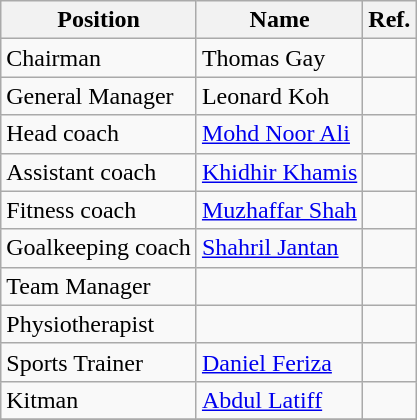<table class="wikitable">
<tr>
<th>Position</th>
<th>Name</th>
<th>Ref.</th>
</tr>
<tr>
<td>Chairman</td>
<td> Thomas Gay</td>
<td></td>
</tr>
<tr>
<td>General Manager</td>
<td> Leonard Koh</td>
<td></td>
</tr>
<tr>
<td>Head coach</td>
<td> <a href='#'>Mohd Noor Ali</a></td>
<td></td>
</tr>
<tr>
<td>Assistant coach</td>
<td> <a href='#'>Khidhir Khamis</a></td>
<td></td>
</tr>
<tr>
<td>Fitness coach</td>
<td> <a href='#'>Muzhaffar Shah</a></td>
<td></td>
</tr>
<tr>
<td>Goalkeeping coach</td>
<td> <a href='#'>Shahril Jantan</a></td>
<td></td>
</tr>
<tr>
<td>Team Manager</td>
<td></td>
<td></td>
</tr>
<tr>
<td>Physiotherapist</td>
<td></td>
<td></td>
</tr>
<tr>
<td>Sports Trainer</td>
<td> <a href='#'>Daniel Feriza</a></td>
<td></td>
</tr>
<tr>
<td>Kitman</td>
<td> <a href='#'>Abdul Latiff</a></td>
<td></td>
</tr>
<tr>
</tr>
</table>
